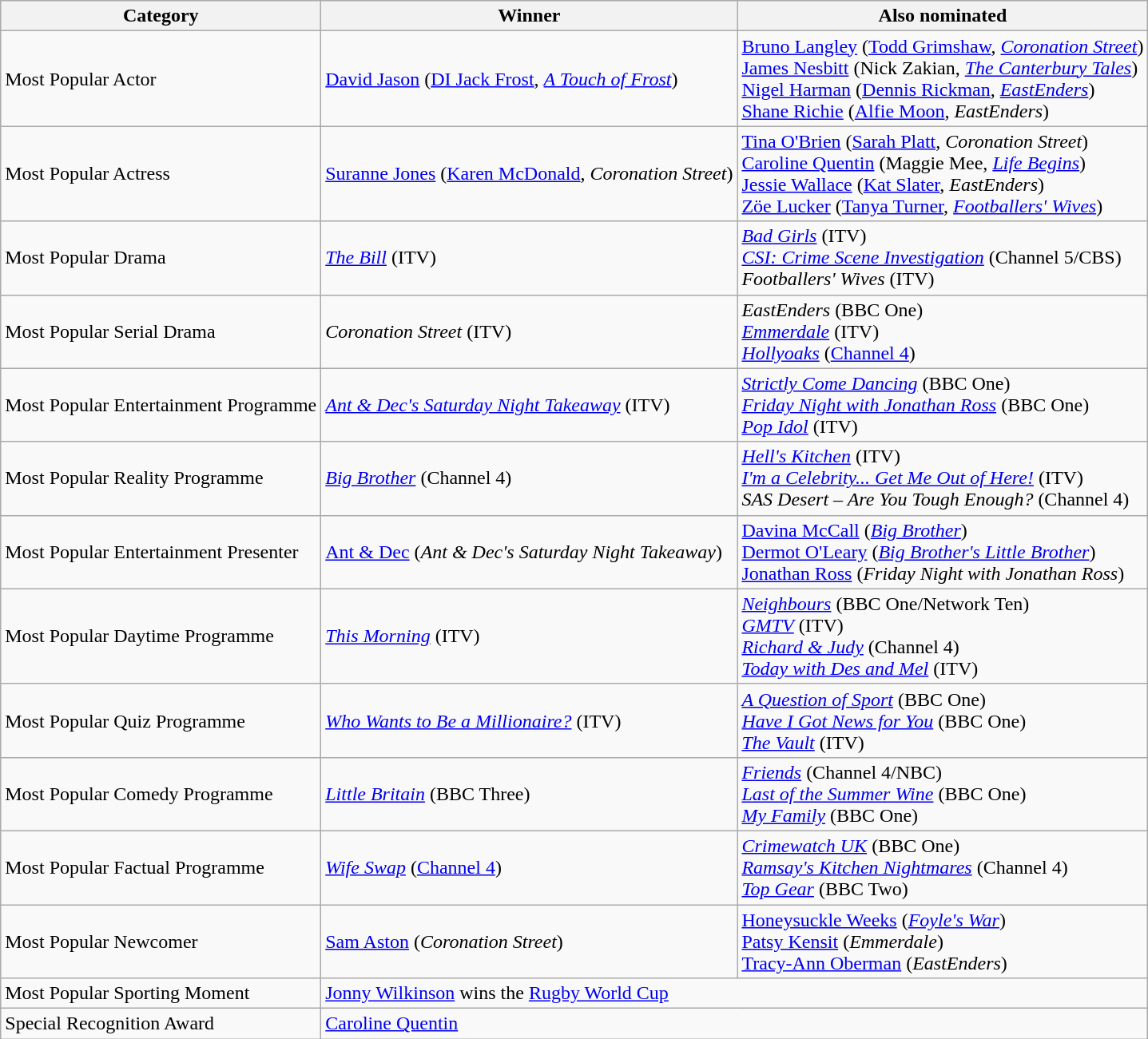<table class="wikitable sortable">
<tr>
<th>Category</th>
<th>Winner</th>
<th>Also nominated</th>
</tr>
<tr>
<td>Most Popular Actor</td>
<td><a href='#'>David Jason</a> (<a href='#'>DI Jack Frost</a>, <em><a href='#'>A Touch of Frost</a></em>)</td>
<td><a href='#'>Bruno Langley</a> (<a href='#'>Todd Grimshaw</a>, <em><a href='#'>Coronation Street</a></em>)<br><a href='#'>James Nesbitt</a> (Nick Zakian, <em><a href='#'>The Canterbury Tales</a></em>)<br><a href='#'>Nigel Harman</a> (<a href='#'>Dennis Rickman</a>, <em><a href='#'>EastEnders</a></em>)<br><a href='#'>Shane Richie</a> (<a href='#'>Alfie Moon</a>, <em>EastEnders</em>)</td>
</tr>
<tr>
<td>Most Popular Actress</td>
<td><a href='#'>Suranne Jones</a> (<a href='#'>Karen McDonald</a>, <em>Coronation Street</em>)</td>
<td><a href='#'>Tina O'Brien</a> (<a href='#'>Sarah Platt</a>, <em>Coronation Street</em>)<br><a href='#'>Caroline Quentin</a> (Maggie Mee, <em><a href='#'>Life Begins</a></em>)<br><a href='#'>Jessie Wallace</a> (<a href='#'>Kat Slater</a>, <em>EastEnders</em>)<br><a href='#'>Zöe Lucker</a> (<a href='#'>Tanya Turner</a>, <em><a href='#'>Footballers' Wives</a></em>)</td>
</tr>
<tr>
<td>Most Popular Drama</td>
<td><em><a href='#'>The Bill</a></em> (ITV)</td>
<td><em><a href='#'>Bad Girls</a></em> (ITV)<br><em><a href='#'>CSI: Crime Scene Investigation</a></em> (Channel 5/CBS)<br><em>Footballers' Wives</em> (ITV)</td>
</tr>
<tr>
<td>Most Popular Serial Drama</td>
<td><em>Coronation Street</em> (ITV)</td>
<td><em>EastEnders</em> (BBC One)<br><em><a href='#'>Emmerdale</a></em> (ITV)<br><em><a href='#'>Hollyoaks</a></em> (<a href='#'>Channel 4</a>)</td>
</tr>
<tr>
<td>Most Popular Entertainment Programme</td>
<td><em><a href='#'>Ant & Dec's Saturday Night Takeaway</a></em> (ITV)</td>
<td><em><a href='#'>Strictly Come Dancing</a></em> (BBC One)<br><em><a href='#'>Friday Night with Jonathan Ross</a></em> (BBC One)<br><em><a href='#'>Pop Idol</a></em> (ITV)</td>
</tr>
<tr>
<td>Most Popular Reality Programme</td>
<td><em><a href='#'>Big Brother</a></em> (Channel 4)</td>
<td><em><a href='#'>Hell's Kitchen</a></em> (ITV)<br><em><a href='#'>I'm a Celebrity... Get Me Out of Here!</a></em> (ITV)<br><em>SAS Desert – Are You Tough Enough?</em> (Channel 4)</td>
</tr>
<tr>
<td>Most Popular Entertainment Presenter</td>
<td><a href='#'>Ant & Dec</a> (<em>Ant & Dec's Saturday Night Takeaway</em>)</td>
<td><a href='#'>Davina McCall</a> (<em><a href='#'>Big Brother</a></em>)<br><a href='#'>Dermot O'Leary</a> (<em><a href='#'>Big Brother's Little Brother</a></em>)<br><a href='#'>Jonathan Ross</a> (<em>Friday Night with Jonathan Ross</em>)</td>
</tr>
<tr>
<td>Most Popular Daytime Programme</td>
<td><em><a href='#'>This Morning</a></em> (ITV)</td>
<td><em><a href='#'>Neighbours</a></em> (BBC One/Network Ten)<br><em><a href='#'>GMTV</a></em> (ITV)<br><em><a href='#'>Richard & Judy</a></em> (Channel 4)<br><em><a href='#'>Today with Des and Mel</a></em> (ITV)</td>
</tr>
<tr>
<td>Most Popular Quiz Programme</td>
<td><em><a href='#'>Who Wants to Be a Millionaire?</a></em> (ITV)</td>
<td><em><a href='#'>A Question of Sport</a></em> (BBC One)<br><em><a href='#'>Have I Got News for You</a></em> (BBC One)<br><em><a href='#'>The Vault</a></em> (ITV)</td>
</tr>
<tr>
<td>Most Popular Comedy Programme</td>
<td><em><a href='#'>Little Britain</a></em> (BBC Three)</td>
<td><em><a href='#'>Friends</a></em> (Channel 4/NBC)<br><em><a href='#'>Last of the Summer Wine</a></em> (BBC One)<br><em><a href='#'>My Family</a></em> (BBC One)</td>
</tr>
<tr>
<td>Most Popular Factual Programme</td>
<td><em><a href='#'>Wife Swap</a></em> (<a href='#'>Channel 4</a>)</td>
<td><em><a href='#'>Crimewatch UK</a></em> (BBC One)<br><em><a href='#'>Ramsay's Kitchen Nightmares</a></em> (Channel 4)<br><em><a href='#'>Top Gear</a></em> (BBC Two)</td>
</tr>
<tr>
<td>Most Popular Newcomer</td>
<td><a href='#'>Sam Aston</a> (<em>Coronation Street</em>)</td>
<td><a href='#'>Honeysuckle Weeks</a> (<em><a href='#'>Foyle's War</a></em>)<br><a href='#'>Patsy Kensit</a> (<em>Emmerdale</em>)<br><a href='#'>Tracy-Ann Oberman</a> (<em>EastEnders</em>)</td>
</tr>
<tr>
<td>Most Popular Sporting Moment</td>
<td colspan="2"><a href='#'>Jonny Wilkinson</a> wins the <a href='#'>Rugby World Cup</a></td>
</tr>
<tr>
<td>Special Recognition Award</td>
<td colspan="2"><a href='#'>Caroline Quentin</a></td>
</tr>
</table>
